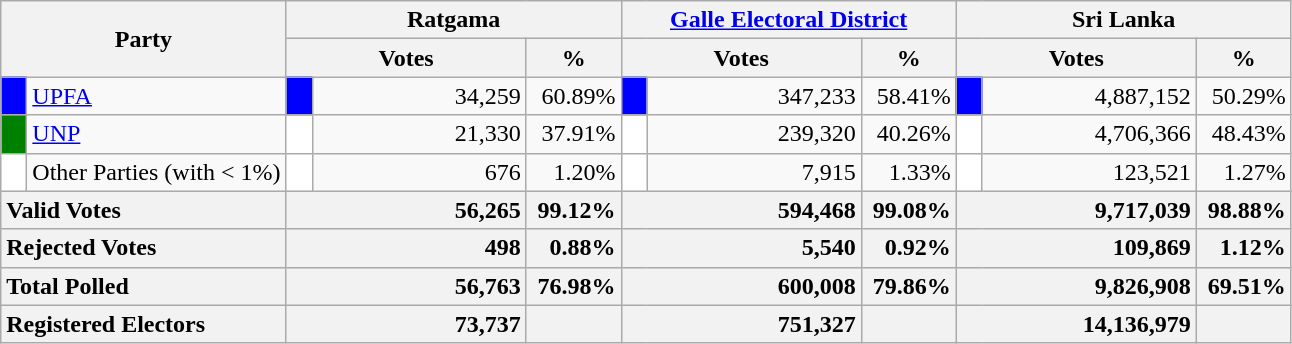<table class="wikitable">
<tr>
<th colspan="2" width="144px"rowspan="2">Party</th>
<th colspan="3" width="216px">Ratgama</th>
<th colspan="3" width="216px"><a href='#'>Galle Electoral District</a></th>
<th colspan="3" width="216px">Sri Lanka</th>
</tr>
<tr>
<th colspan="2" width="144px">Votes</th>
<th>%</th>
<th colspan="2" width="144px">Votes</th>
<th>%</th>
<th colspan="2" width="144px">Votes</th>
<th>%</th>
</tr>
<tr>
<td style="background-color:blue;" width="10px"></td>
<td style="text-align:left;"><a href='#'>UPFA</a></td>
<td style="background-color:blue;" width="10px"></td>
<td style="text-align:right;">34,259</td>
<td style="text-align:right;">60.89%</td>
<td style="background-color:blue;" width="10px"></td>
<td style="text-align:right;">347,233</td>
<td style="text-align:right;">58.41%</td>
<td style="background-color:blue;" width="10px"></td>
<td style="text-align:right;">4,887,152</td>
<td style="text-align:right;">50.29%</td>
</tr>
<tr>
<td style="background-color:green;" width="10px"></td>
<td style="text-align:left;"><a href='#'>UNP</a></td>
<td style="background-color:white;" width="10px"></td>
<td style="text-align:right;">21,330</td>
<td style="text-align:right;">37.91%</td>
<td style="background-color:white;" width="10px"></td>
<td style="text-align:right;">239,320</td>
<td style="text-align:right;">40.26%</td>
<td style="background-color:white;" width="10px"></td>
<td style="text-align:right;">4,706,366</td>
<td style="text-align:right;">48.43%</td>
</tr>
<tr>
<td style="background-color:white;" width="10px"></td>
<td style="text-align:left;">Other Parties (with < 1%)</td>
<td style="background-color:white;" width="10px"></td>
<td style="text-align:right;">676</td>
<td style="text-align:right;">1.20%</td>
<td style="background-color:white;" width="10px"></td>
<td style="text-align:right;">7,915</td>
<td style="text-align:right;">1.33%</td>
<td style="background-color:white;" width="10px"></td>
<td style="text-align:right;">123,521</td>
<td style="text-align:right;">1.27%</td>
</tr>
<tr>
<th colspan="2" width="144px"style="text-align:left;">Valid Votes</th>
<th style="text-align:right;"colspan="2" width="144px">56,265</th>
<th style="text-align:right;">99.12%</th>
<th style="text-align:right;"colspan="2" width="144px">594,468</th>
<th style="text-align:right;">99.08%</th>
<th style="text-align:right;"colspan="2" width="144px">9,717,039</th>
<th style="text-align:right;">98.88%</th>
</tr>
<tr>
<th colspan="2" width="144px"style="text-align:left;">Rejected Votes</th>
<th style="text-align:right;"colspan="2" width="144px">498</th>
<th style="text-align:right;">0.88%</th>
<th style="text-align:right;"colspan="2" width="144px">5,540</th>
<th style="text-align:right;">0.92%</th>
<th style="text-align:right;"colspan="2" width="144px">109,869</th>
<th style="text-align:right;">1.12%</th>
</tr>
<tr>
<th colspan="2" width="144px"style="text-align:left;">Total Polled</th>
<th style="text-align:right;"colspan="2" width="144px">56,763</th>
<th style="text-align:right;">76.98%</th>
<th style="text-align:right;"colspan="2" width="144px">600,008</th>
<th style="text-align:right;">79.86%</th>
<th style="text-align:right;"colspan="2" width="144px">9,826,908</th>
<th style="text-align:right;">69.51%</th>
</tr>
<tr>
<th colspan="2" width="144px"style="text-align:left;">Registered Electors</th>
<th style="text-align:right;"colspan="2" width="144px">73,737</th>
<th></th>
<th style="text-align:right;"colspan="2" width="144px">751,327</th>
<th></th>
<th style="text-align:right;"colspan="2" width="144px">14,136,979</th>
<th></th>
</tr>
</table>
